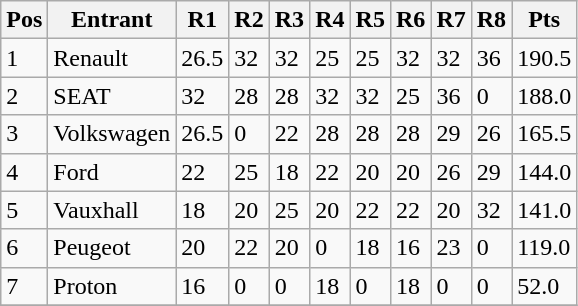<table class="wikitable">
<tr>
<th>Pos</th>
<th>Entrant</th>
<th>R1</th>
<th>R2</th>
<th>R3</th>
<th>R4</th>
<th>R5</th>
<th>R6</th>
<th>R7</th>
<th>R8</th>
<th>Pts</th>
</tr>
<tr>
<td>1</td>
<td>Renault</td>
<td>26.5</td>
<td>32</td>
<td>32</td>
<td>25</td>
<td>25</td>
<td>32</td>
<td>32</td>
<td>36</td>
<td>190.5</td>
</tr>
<tr>
<td>2</td>
<td>SEAT</td>
<td>32</td>
<td>28</td>
<td>28</td>
<td>32</td>
<td>32</td>
<td>25</td>
<td>36</td>
<td>0</td>
<td>188.0</td>
</tr>
<tr>
<td>3</td>
<td>Volkswagen</td>
<td>26.5</td>
<td>0</td>
<td>22</td>
<td>28</td>
<td>28</td>
<td>28</td>
<td>29</td>
<td>26</td>
<td>165.5</td>
</tr>
<tr>
<td>4</td>
<td>Ford</td>
<td>22</td>
<td>25</td>
<td>18</td>
<td>22</td>
<td>20</td>
<td>20</td>
<td>26</td>
<td>29</td>
<td>144.0</td>
</tr>
<tr>
<td>5</td>
<td>Vauxhall</td>
<td>18</td>
<td>20</td>
<td>25</td>
<td>20</td>
<td>22</td>
<td>22</td>
<td>20</td>
<td>32</td>
<td>141.0</td>
</tr>
<tr>
<td>6</td>
<td>Peugeot</td>
<td>20</td>
<td>22</td>
<td>20</td>
<td>0</td>
<td>18</td>
<td>16</td>
<td>23</td>
<td>0</td>
<td>119.0</td>
</tr>
<tr>
<td>7</td>
<td>Proton</td>
<td>16</td>
<td>0</td>
<td>0</td>
<td>18</td>
<td>0</td>
<td>18</td>
<td>0</td>
<td>0</td>
<td>52.0</td>
</tr>
<tr>
</tr>
</table>
